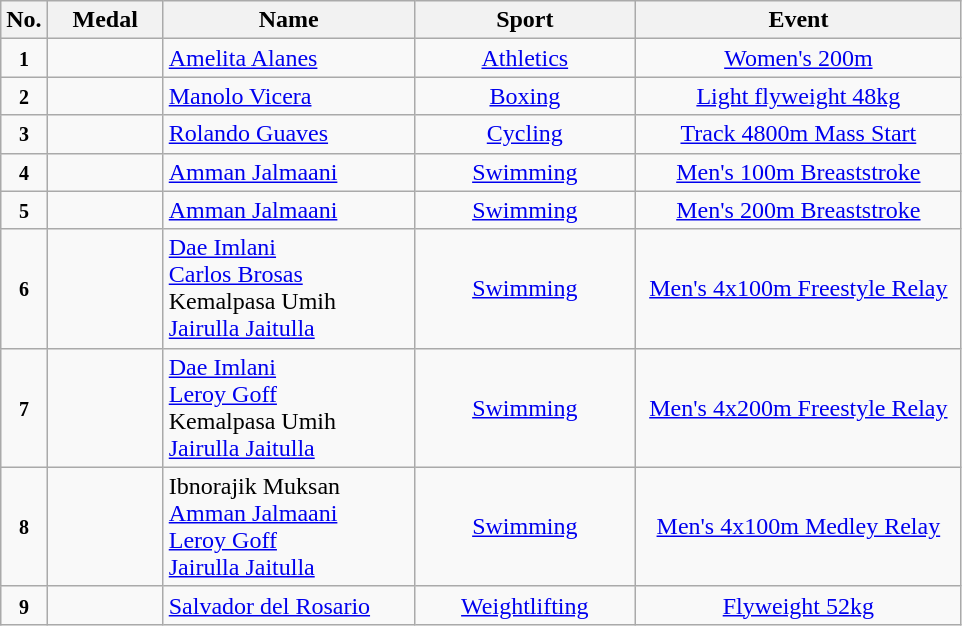<table class="wikitable" style="font-size:100%; text-align:center;">
<tr>
<th width="10">No.</th>
<th width="70">Medal</th>
<th width="160">Name</th>
<th width="140">Sport</th>
<th width="210">Event</th>
</tr>
<tr>
<td><small><strong>1</strong></small></td>
<td></td>
<td align=left><a href='#'>Amelita Alanes</a></td>
<td> <a href='#'>Athletics</a></td>
<td><a href='#'>Women's 200m</a></td>
</tr>
<tr>
<td><small><strong>2</strong></small></td>
<td></td>
<td align=left><a href='#'>Manolo Vicera</a></td>
<td> <a href='#'>Boxing</a></td>
<td><a href='#'>Light flyweight 48kg</a></td>
</tr>
<tr>
<td><small><strong>3</strong></small></td>
<td></td>
<td align=left><a href='#'>Rolando Guaves</a></td>
<td> <a href='#'>Cycling</a></td>
<td><a href='#'>Track 4800m Mass Start</a></td>
</tr>
<tr>
<td><small><strong>4</strong></small></td>
<td></td>
<td align=left><a href='#'>Amman Jalmaani</a></td>
<td> <a href='#'>Swimming</a></td>
<td><a href='#'>Men's 100m Breaststroke</a></td>
</tr>
<tr>
<td><small><strong>5</strong></small></td>
<td></td>
<td align=left><a href='#'>Amman Jalmaani</a></td>
<td> <a href='#'>Swimming</a></td>
<td><a href='#'>Men's 200m Breaststroke</a></td>
</tr>
<tr>
<td><small><strong>6</strong></small></td>
<td></td>
<td align=left><a href='#'>Dae Imlani</a><br><a href='#'>Carlos Brosas</a><br>Kemalpasa Umih<br><a href='#'>Jairulla Jaitulla</a></td>
<td> <a href='#'>Swimming</a></td>
<td><a href='#'>Men's 4x100m Freestyle Relay</a></td>
</tr>
<tr>
<td><small><strong>7</strong></small></td>
<td></td>
<td align=left><a href='#'>Dae Imlani</a><br><a href='#'>Leroy Goff</a><br>Kemalpasa Umih<br><a href='#'>Jairulla Jaitulla</a></td>
<td> <a href='#'>Swimming</a></td>
<td><a href='#'>Men's 4x200m Freestyle Relay</a></td>
</tr>
<tr>
<td><small><strong>8</strong></small></td>
<td></td>
<td align=left>Ibnorajik Muksan<br><a href='#'>Amman Jalmaani</a><br><a href='#'>Leroy Goff</a><br><a href='#'>Jairulla Jaitulla</a></td>
<td> <a href='#'>Swimming</a></td>
<td><a href='#'>Men's 4x100m Medley Relay</a></td>
</tr>
<tr>
<td><small><strong>9</strong></small></td>
<td></td>
<td align=left><a href='#'>Salvador del Rosario</a></td>
<td> <a href='#'>Weightlifting</a></td>
<td><a href='#'>Flyweight 52kg</a></td>
</tr>
</table>
